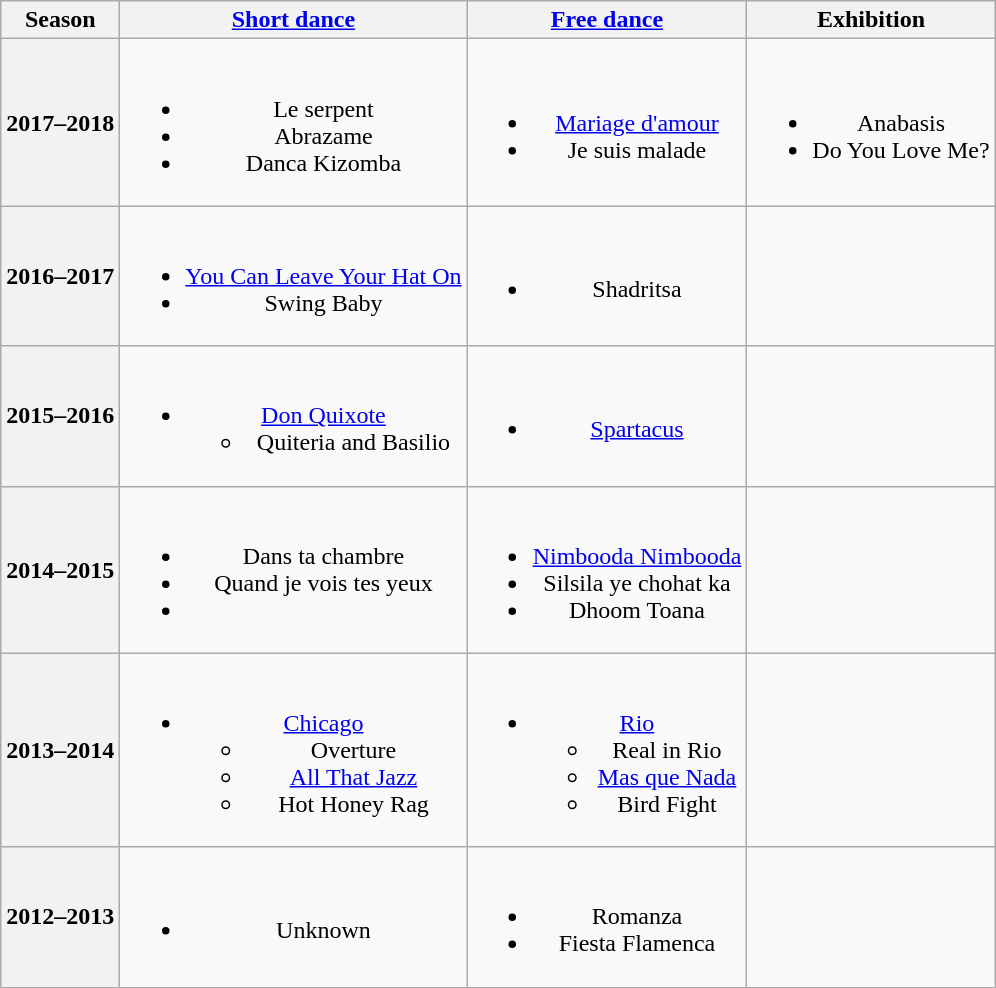<table class=wikitable style=text-align:center>
<tr>
<th>Season</th>
<th><a href='#'>Short dance</a></th>
<th><a href='#'>Free dance</a></th>
<th>Exhibition</th>
</tr>
<tr>
<th>2017–2018 <br></th>
<td><br><ul><li> Le serpent <br> </li><li> Abrazame <br> </li><li> Danca Kizomba <br> </li></ul></td>
<td><br><ul><li><a href='#'>Mariage d'amour</a> <br> </li><li>Je suis malade <br> </li></ul></td>
<td><br><ul><li>Anabasis <br> </li><li>Do You Love Me? <br> </li></ul></td>
</tr>
<tr>
<th>2016–2017 <br></th>
<td><br><ul><li> <a href='#'>You Can Leave Your Hat On</a> <br></li><li> Swing Baby <br></li></ul></td>
<td><br><ul><li>Shadritsa <br></li></ul></td>
<td></td>
</tr>
<tr>
<th>2015–2016 <br></th>
<td><br><ul><li><a href='#'>Don Quixote</a><ul><li>Quiteria and Basilio <br></li></ul></li></ul></td>
<td><br><ul><li><a href='#'>Spartacus</a> <br></li></ul></td>
<td></td>
</tr>
<tr>
<th>2014–2015 <br></th>
<td><br><ul><li> Dans ta chambre <br></li><li> Quand je vois tes yeux</li><li></li></ul></td>
<td><br><ul><li><a href='#'>Nimbooda Nimbooda</a></li><li>Silsila ye chohat ka</li><li>Dhoom Toana</li></ul></td>
<td></td>
</tr>
<tr>
<th>2013–2014 <br></th>
<td><br><ul><li><a href='#'>Chicago</a> <br><ul><li>Overture</li><li><a href='#'>All That Jazz</a></li><li>Hot Honey Rag</li></ul></li></ul></td>
<td><br><ul><li><a href='#'>Rio</a><ul><li>Real in Rio <br></li><li><a href='#'>Mas que Nada</a> <br></li><li>Bird Fight <br></li></ul></li></ul></td>
<td></td>
</tr>
<tr>
<th>2012–2013</th>
<td><br><ul><li> Unknown</li></ul></td>
<td><br><ul><li>Romanza <br></li><li>Fiesta Flamenca <br></li></ul></td>
<td></td>
</tr>
</table>
